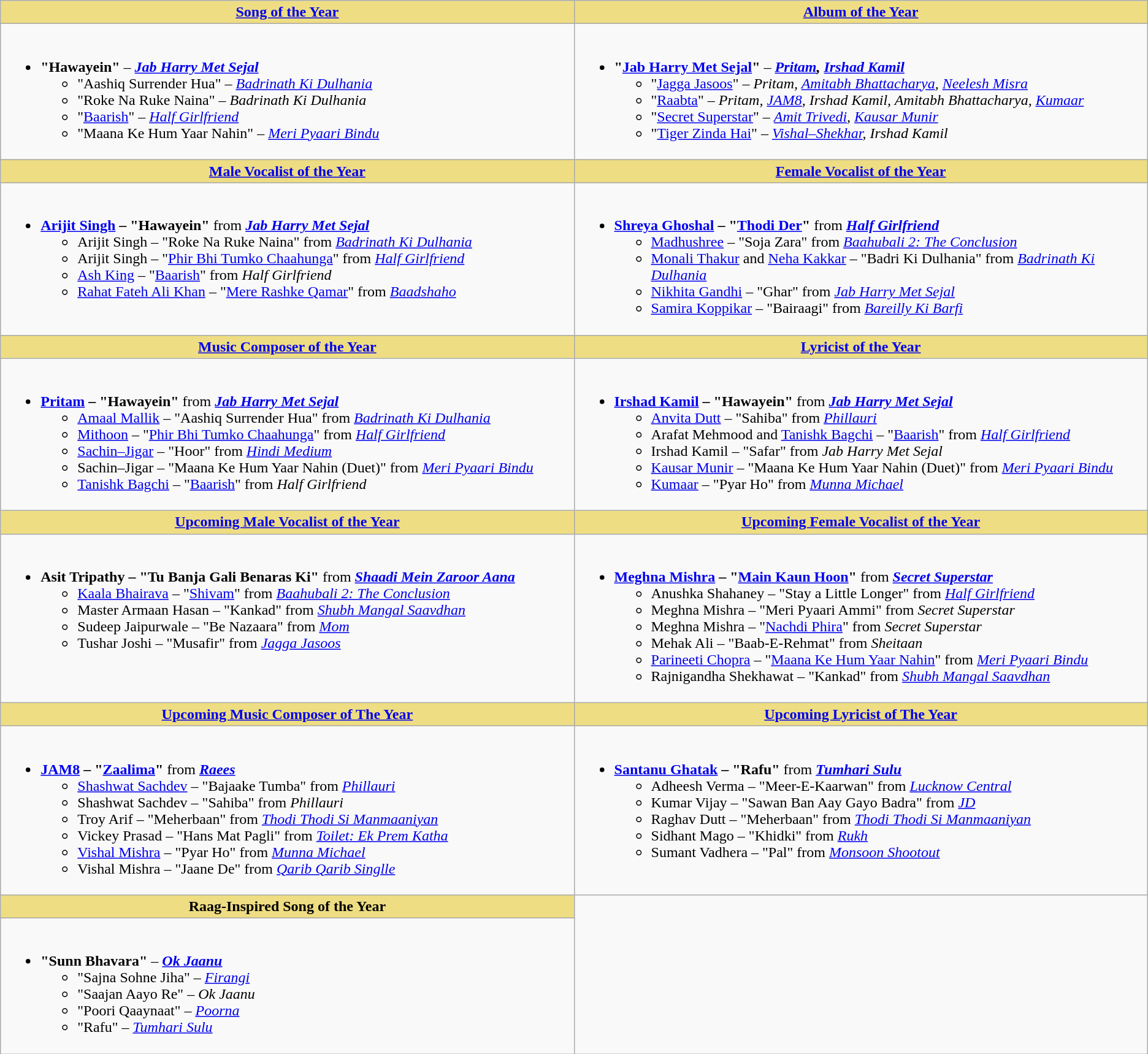<table class="wikitable">
<tr>
<th style="background:#EEDD82; width:50%;"><a href='#'>Song of the Year</a></th>
<th style="background:#EEDD82; width:50%;"><a href='#'>Album of the Year</a></th>
</tr>
<tr>
<td valign="top"><br><ul><li><strong>"Hawayein"</strong> – <strong><em><a href='#'>Jab Harry Met Sejal</a></em></strong><ul><li>"Aashiq Surrender Hua" – <em><a href='#'>Badrinath Ki Dulhania</a></em></li><li>"Roke Na Ruke Naina" – <em>Badrinath Ki Dulhania</em></li><li>"<a href='#'>Baarish</a>" – <em><a href='#'>Half Girlfriend</a></em></li><li>"Maana Ke Hum Yaar Nahin" – <em><a href='#'>Meri Pyaari Bindu</a></em></li></ul></li></ul></td>
<td valign="top"><br><ul><li><strong>"<a href='#'>Jab Harry Met Sejal</a>"</strong> – <strong><em><a href='#'>Pritam</a>, <a href='#'>Irshad Kamil</a></em></strong><ul><li>"<a href='#'>Jagga Jasoos</a>" – <em>Pritam, <a href='#'>Amitabh Bhattacharya</a>, <a href='#'>Neelesh Misra</a></em></li><li>"<a href='#'>Raabta</a>" – <em>Pritam, <a href='#'>JAM8</a>, Irshad Kamil, Amitabh Bhattacharya, <a href='#'>Kumaar</a></em></li><li>"<a href='#'>Secret Superstar</a>" – <em><a href='#'>Amit Trivedi</a>, <a href='#'>Kausar Munir</a></em></li><li>"<a href='#'>Tiger Zinda Hai</a>" – <em><a href='#'>Vishal–Shekhar</a>, Irshad Kamil</em></li></ul></li></ul></td>
</tr>
<tr>
<th style="background:#EEDD82;"><a href='#'>Male Vocalist of the Year</a></th>
<th style="background:#EEDD82;"><a href='#'>Female Vocalist of the Year</a></th>
</tr>
<tr>
<td valign="top"><br><ul><li><strong><a href='#'>Arijit Singh</a> – "Hawayein"</strong> from <strong><em><a href='#'>Jab Harry Met Sejal</a></em></strong><ul><li>Arijit Singh – "Roke Na Ruke Naina" from <em><a href='#'>Badrinath Ki Dulhania</a></em></li><li>Arijit Singh – "<a href='#'>Phir Bhi Tumko Chaahunga</a>" from <em><a href='#'>Half Girlfriend</a></em></li><li><a href='#'>Ash King</a> – "<a href='#'>Baarish</a>" from <em>Half Girlfriend</em></li><li><a href='#'>Rahat Fateh Ali Khan</a> – "<a href='#'>Mere Rashke Qamar</a>" from <em><a href='#'>Baadshaho</a></em></li></ul></li></ul></td>
<td valign="top"><br><ul><li><strong><a href='#'>Shreya Ghoshal</a> – "<a href='#'>Thodi Der</a>"</strong> from <strong><em><a href='#'>Half Girlfriend</a></em></strong><ul><li><a href='#'>Madhushree</a> – "Soja Zara" from <em><a href='#'>Baahubali 2: The Conclusion</a></em></li><li><a href='#'>Monali Thakur</a> and <a href='#'>Neha Kakkar</a> – "Badri Ki Dulhania" from <em><a href='#'>Badrinath Ki Dulhania</a></em></li><li><a href='#'>Nikhita Gandhi</a> – "Ghar" from <em><a href='#'>Jab Harry Met Sejal</a></em></li><li><a href='#'>Samira Koppikar</a> – "Bairaagi" from <em><a href='#'>Bareilly Ki Barfi</a></em></li></ul></li></ul></td>
</tr>
<tr>
<th style="background:#EEDD82;"><a href='#'>Music Composer of the Year</a></th>
<th style="background:#EEDD82;"><a href='#'>Lyricist of the Year</a></th>
</tr>
<tr>
<td valign="top"><br><ul><li><strong><a href='#'>Pritam</a> – "Hawayein"</strong> from <strong><em><a href='#'>Jab Harry Met Sejal</a></em></strong><ul><li><a href='#'>Amaal Mallik</a> – "Aashiq Surrender Hua" from <em><a href='#'>Badrinath Ki Dulhania</a></em></li><li><a href='#'>Mithoon</a> – "<a href='#'>Phir Bhi Tumko Chaahunga</a>" from <em><a href='#'>Half Girlfriend</a></em></li><li><a href='#'>Sachin–Jigar</a> – "Hoor" from <em><a href='#'>Hindi Medium</a></em></li><li>Sachin–Jigar – "Maana Ke Hum Yaar Nahin (Duet)" from <em><a href='#'>Meri Pyaari Bindu</a></em></li><li><a href='#'>Tanishk Bagchi</a> – "<a href='#'>Baarish</a>" from <em>Half Girlfriend</em></li></ul></li></ul></td>
<td valign="top"><br><ul><li><strong><a href='#'>Irshad Kamil</a> – "Hawayein"</strong> from <strong><em><a href='#'>Jab Harry Met Sejal</a></em></strong><ul><li><a href='#'>Anvita Dutt</a> – "Sahiba" from <em><a href='#'>Phillauri</a></em></li><li>Arafat Mehmood and <a href='#'>Tanishk Bagchi</a> – "<a href='#'>Baarish</a>" from <em><a href='#'>Half Girlfriend</a></em></li><li>Irshad Kamil – "Safar" from <em>Jab Harry Met Sejal</em></li><li><a href='#'>Kausar Munir</a> – "Maana Ke Hum Yaar Nahin (Duet)" from <em><a href='#'>Meri Pyaari Bindu</a></em></li><li><a href='#'>Kumaar</a> – "Pyar Ho" from <em><a href='#'>Munna Michael</a></em></li></ul></li></ul></td>
</tr>
<tr>
<th style="background:#EEDD82;"><a href='#'>Upcoming Male Vocalist of the Year</a></th>
<th style="background:#EEDD82;"><a href='#'>Upcoming Female Vocalist of the Year</a></th>
</tr>
<tr>
<td valign="top"><br><ul><li><strong>Asit Tripathy – "Tu Banja Gali Benaras Ki"</strong> from <strong><em><a href='#'>Shaadi Mein Zaroor Aana</a></em></strong><ul><li><a href='#'>Kaala Bhairava</a> – "<a href='#'>Shivam</a>" from <em><a href='#'>Baahubali 2: The Conclusion</a></em></li><li>Master Armaan Hasan – "Kankad" from <em><a href='#'>Shubh Mangal Saavdhan</a></em></li><li>Sudeep Jaipurwale – "Be Nazaara" from <em><a href='#'>Mom</a></em></li><li>Tushar Joshi – "Musafir" from <em><a href='#'>Jagga Jasoos</a></em></li></ul></li></ul></td>
<td valign="top"><br><ul><li><strong><a href='#'>Meghna Mishra</a> – "<a href='#'>Main Kaun Hoon</a>"</strong> from <strong><em><a href='#'>Secret Superstar</a></em></strong><ul><li>Anushka Shahaney – "Stay a Little Longer" from <em><a href='#'>Half Girlfriend</a></em></li><li>Meghna Mishra – "Meri Pyaari Ammi" from <em>Secret Superstar</em></li><li>Meghna Mishra – "<a href='#'>Nachdi Phira</a>" from <em>Secret Superstar</em></li><li>Mehak Ali – "Baab-E-Rehmat" from <em>Sheitaan</em></li><li><a href='#'>Parineeti Chopra</a> – "<a href='#'>Maana Ke Hum Yaar Nahin</a>" from <em><a href='#'>Meri Pyaari Bindu</a></em></li><li>Rajnigandha Shekhawat – "Kankad" from <em><a href='#'>Shubh Mangal Saavdhan</a></em></li></ul></li></ul></td>
</tr>
<tr>
<th style="background:#EEDD82;"><a href='#'>Upcoming Music Composer of The Year</a></th>
<th style="background:#EEDD82;"><a href='#'>Upcoming Lyricist of The Year</a></th>
</tr>
<tr>
<td valign="top"><br><ul><li><strong><a href='#'>JAM8</a> – "<a href='#'>Zaalima</a>"</strong> from <strong><em><a href='#'>Raees</a></em></strong><ul><li><a href='#'>Shashwat Sachdev</a> – "Bajaake Tumba" from <em><a href='#'>Phillauri</a></em></li><li>Shashwat Sachdev – "Sahiba" from <em>Phillauri</em></li><li>Troy Arif – "Meherbaan" from <em><a href='#'>Thodi Thodi Si Manmaaniyan</a></em></li><li>Vickey Prasad – "Hans Mat Pagli" from <em><a href='#'>Toilet: Ek Prem Katha</a></em></li><li><a href='#'>Vishal Mishra</a> – "Pyar Ho" from <em><a href='#'>Munna Michael</a></em></li><li>Vishal Mishra – "Jaane De" from <em><a href='#'>Qarib Qarib Singlle</a></em></li></ul></li></ul></td>
<td valign="top"><br><ul><li><strong><a href='#'>Santanu Ghatak</a> – "Rafu"</strong> from <strong><em><a href='#'>Tumhari Sulu</a></em></strong><ul><li>Adheesh Verma – "Meer-E-Kaarwan" from <em><a href='#'>Lucknow Central</a></em></li><li>Kumar Vijay – "Sawan Ban Aay Gayo Badra" from <em><a href='#'>JD</a></em></li><li>Raghav Dutt – "Meherbaan" from <em><a href='#'>Thodi Thodi Si Manmaaniyan</a></em></li><li>Sidhant Mago – "Khidki" from <em><a href='#'>Rukh</a></em></li><li>Sumant Vadhera – "Pal" from <em><a href='#'>Monsoon Shootout</a></em></li></ul></li></ul></td>
</tr>
<tr>
<th style="background:#EEDD82;">Raag-Inspired Song of the Year</th>
</tr>
<tr>
<td valign="top"><br><ul><li><strong>"Sunn Bhavara"</strong> – <strong><em><a href='#'>Ok Jaanu</a></em></strong><ul><li>"Sajna Sohne Jiha" – <em><a href='#'>Firangi</a></em></li><li>"Saajan Aayo Re" – <em>Ok Jaanu</em></li><li>"Poori Qaaynaat" – <em><a href='#'>Poorna</a></em></li><li>"Rafu" – <em><a href='#'>Tumhari Sulu</a></em></li></ul></li></ul></td>
</tr>
</table>
